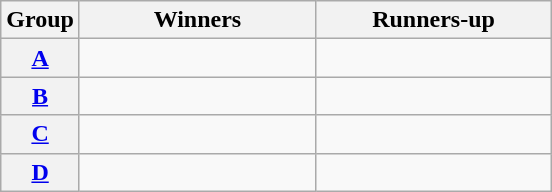<table class=wikitable>
<tr>
<th>Group</th>
<th width=150>Winners</th>
<th width=150>Runners-up</th>
</tr>
<tr>
<th><a href='#'>A</a></th>
<td></td>
<td></td>
</tr>
<tr>
<th><a href='#'>B</a></th>
<td></td>
<td></td>
</tr>
<tr>
<th><a href='#'>C</a></th>
<td></td>
<td></td>
</tr>
<tr>
<th><a href='#'>D</a></th>
<td></td>
<td></td>
</tr>
</table>
